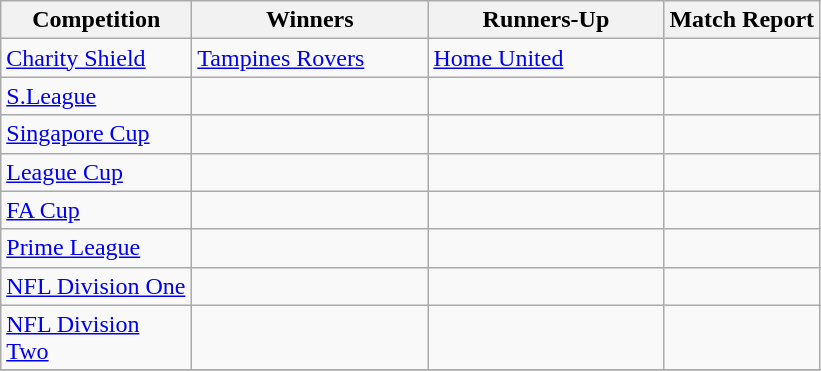<table class="wikitable sortable">
<tr>
<th width="120">Competition</th>
<th width="150">Winners</th>
<th width="150">Runners-Up</th>
<th>Match Report</th>
</tr>
<tr>
<td><a href='#'>Charity Shield</a></td>
<td> <a href='#'>Tampines Rovers</a></td>
<td> <a href='#'>Home United</a></td>
<td></td>
</tr>
<tr>
<td><a href='#'>S.League</a></td>
<td></td>
<td></td>
<td></td>
</tr>
<tr>
<td><a href='#'>Singapore Cup</a></td>
<td></td>
<td></td>
<td></td>
</tr>
<tr>
<td><a href='#'>League Cup</a></td>
<td></td>
<td></td>
<td></td>
</tr>
<tr>
<td><a href='#'>FA Cup</a></td>
<td></td>
<td></td>
<td></td>
</tr>
<tr>
<td><a href='#'>Prime League</a></td>
<td></td>
<td></td>
<td></td>
</tr>
<tr>
<td><a href='#'>NFL Division One</a></td>
<td></td>
<td></td>
<td></td>
</tr>
<tr>
<td><a href='#'>NFL Division Two</a></td>
<td></td>
<td></td>
<td></td>
</tr>
<tr>
</tr>
</table>
